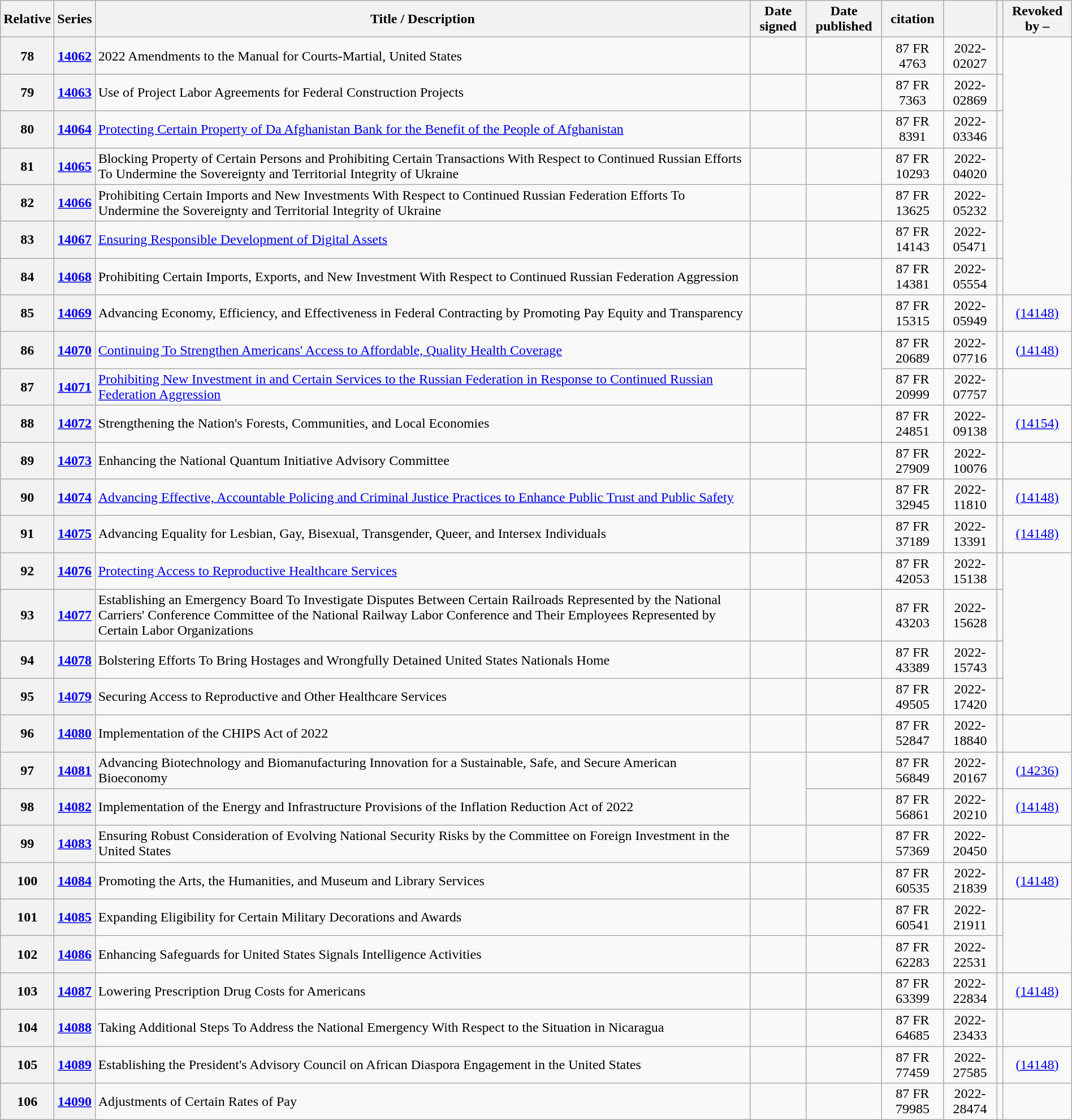<table class="wikitable sortable plainrowheaders" style="width:100%">
<tr>
<th>Relative</th>
<th>Series</th>
<th>Title / Description</th>
<th>Date signed</th>
<th>Date published</th>
<th>citation</th>
<th></th>
<th class="unsortable"></th>
<th>Revoked by –  </th>
</tr>
<tr style="text-align:center">
<th>78</th>
<th><a href='#'>14062</a></th>
<td style="text-align:left">2022 Amendments to the Manual for Courts-Martial, United States</td>
<td></td>
<td></td>
<td>87 FR 4763</td>
<td>2022-02027</td>
<td></td>
</tr>
<tr style="text-align:center">
<th>79</th>
<th><a href='#'>14063</a></th>
<td style="text-align:left">Use of Project Labor Agreements for Federal Construction Projects</td>
<td></td>
<td></td>
<td>87 FR 7363</td>
<td>2022-02869</td>
<td></td>
</tr>
<tr style="text-align:center">
<th>80</th>
<th><a href='#'>14064</a></th>
<td style="text-align:left"><a href='#'>Protecting Certain Property of Da Afghanistan Bank for the Benefit of the People of Afghanistan</a></td>
<td></td>
<td></td>
<td>87 FR 8391</td>
<td>2022-03346</td>
<td></td>
</tr>
<tr style="text-align:center">
<th>81</th>
<th><a href='#'>14065</a></th>
<td style="text-align:left">Blocking Property of Certain Persons and Prohibiting Certain Transactions With Respect to Continued Russian Efforts To Undermine the Sovereignty and Territorial Integrity of Ukraine</td>
<td></td>
<td></td>
<td>87 FR 10293</td>
<td>2022-04020</td>
<td></td>
</tr>
<tr style="text-align:center">
<th>82</th>
<th><a href='#'>14066</a></th>
<td style="text-align:left">Prohibiting Certain Imports and New Investments With Respect to Continued Russian Federation Efforts To Undermine the Sovereignty and Territorial Integrity of Ukraine</td>
<td></td>
<td></td>
<td>87 FR 13625</td>
<td>2022-05232</td>
<td></td>
</tr>
<tr style="text-align:center">
<th>83</th>
<th><a href='#'>14067</a></th>
<td style="text-align:left"><a href='#'>Ensuring Responsible Development of Digital Assets</a></td>
<td></td>
<td></td>
<td>87 FR 14143</td>
<td>2022-05471</td>
<td></td>
</tr>
<tr style="text-align:center">
<th>84</th>
<th><a href='#'>14068</a></th>
<td style="text-align:left">Prohibiting Certain Imports, Exports, and New Investment With Respect to Continued Russian Federation Aggression</td>
<td></td>
<td></td>
<td>87 FR 14381</td>
<td>2022-05554</td>
<td></td>
</tr>
<tr style="text-align:center">
<th>85</th>
<th><a href='#'>14069</a></th>
<td style="text-align:left">Advancing Economy, Efficiency, and Effectiveness in Federal Contracting by Promoting Pay Equity and Transparency</td>
<td></td>
<td></td>
<td>87 FR 15315</td>
<td>2022-05949</td>
<td></td>
<td><a href='#'>(14148)</a></td>
</tr>
<tr style="text-align:center">
<th>86</th>
<th><a href='#'>14070</a></th>
<td style="text-align:left"><a href='#'>Continuing To Strengthen Americans' Access to Affordable, Quality Health Coverage</a></td>
<td></td>
<td rowspan=2></td>
<td>87 FR 20689</td>
<td>2022-07716</td>
<td></td>
<td><a href='#'>(14148)</a></td>
</tr>
<tr style="text-align:center">
<th>87</th>
<th><a href='#'>14071</a></th>
<td style="text-align:left"><a href='#'>Prohibiting New Investment in and Certain Services to the Russian Federation in Response to Continued Russian Federation Aggression</a></td>
<td></td>
<td>87 FR 20999</td>
<td>2022-07757</td>
<td></td>
</tr>
<tr style="text-align:center">
<th>88</th>
<th><a href='#'>14072</a></th>
<td style="text-align:left">Strengthening the Nation's Forests, Communities, and Local Economies</td>
<td></td>
<td></td>
<td>87 FR 24851</td>
<td>2022-09138</td>
<td></td>
<td><a href='#'>(14154)</a></td>
</tr>
<tr style="text-align:center">
<th>89</th>
<th><a href='#'>14073</a></th>
<td style="text-align:left">Enhancing the National Quantum Initiative Advisory Committee</td>
<td></td>
<td></td>
<td>87 FR 27909</td>
<td>2022-10076</td>
<td></td>
</tr>
<tr style="text-align:center">
<th>90</th>
<th><a href='#'>14074</a></th>
<td style="text-align:left"><a href='#'>Advancing Effective, Accountable Policing and Criminal Justice Practices to Enhance Public Trust and Public Safety</a></td>
<td></td>
<td></td>
<td>87 FR 32945</td>
<td>2022-11810</td>
<td></td>
<td><a href='#'>(14148)</a></td>
</tr>
<tr style="text-align:center">
<th>91</th>
<th><a href='#'>14075</a></th>
<td style="text-align:left">Advancing Equality for Lesbian, Gay, Bisexual, Transgender, Queer, and Intersex Individuals</td>
<td></td>
<td></td>
<td>87 FR 37189</td>
<td>2022-13391</td>
<td></td>
<td><a href='#'>(14148)</a></td>
</tr>
<tr style="text-align:center">
<th>92</th>
<th><a href='#'>14076</a></th>
<td style="text-align:left"><a href='#'>Protecting Access to Reproductive Healthcare Services</a></td>
<td></td>
<td></td>
<td>87 FR 42053</td>
<td>2022-15138</td>
<td></td>
</tr>
<tr style="text-align:center">
<th>93</th>
<th><a href='#'>14077</a></th>
<td style="text-align:left">Establishing an Emergency Board To Investigate Disputes Between Certain Railroads Represented by the National Carriers' Conference Committee of the National Railway Labor Conference and Their Employees Represented by Certain Labor Organizations</td>
<td></td>
<td></td>
<td>87 FR 43203</td>
<td>2022-15628</td>
<td></td>
</tr>
<tr style="text-align:center">
<th>94</th>
<th><a href='#'>14078</a></th>
<td style="text-align:left">Bolstering Efforts To Bring Hostages and Wrongfully Detained United States Nationals Home</td>
<td></td>
<td></td>
<td>87 FR 43389</td>
<td>2022-15743</td>
<td></td>
</tr>
<tr style="text-align:center">
<th>95</th>
<th><a href='#'>14079</a></th>
<td style="text-align:left">Securing Access to Reproductive and Other Healthcare Services</td>
<td></td>
<td></td>
<td>87 FR 49505</td>
<td>2022-17420</td>
<td></td>
</tr>
<tr style="text-align:center">
<th>96</th>
<th><a href='#'>14080</a></th>
<td style="text-align:left">Implementation of the CHIPS Act of 2022</td>
<td></td>
<td></td>
<td>87 FR 52847</td>
<td>2022-18840</td>
<td></td>
<td></td>
</tr>
<tr style="text-align:center">
<th>97</th>
<th><a href='#'>14081</a></th>
<td style="text-align:left">Advancing Biotechnology and Biomanufacturing Innovation for a Sustainable, Safe, and Secure American Bioeconomy</td>
<td rowspan=2></td>
<td></td>
<td>87 FR 56849</td>
<td>2022-20167</td>
<td></td>
<td><a href='#'>(14236)</a></td>
</tr>
<tr style="text-align:center">
<th>98</th>
<th><a href='#'>14082</a></th>
<td style="text-align:left">Implementation of the Energy and Infrastructure Provisions of the Inflation Reduction Act of 2022</td>
<td></td>
<td>87 FR 56861</td>
<td>2022-20210</td>
<td></td>
<td><a href='#'>(14148)</a></td>
</tr>
<tr style="text-align:center">
<th>99</th>
<th><a href='#'>14083</a></th>
<td style="text-align:left">Ensuring Robust Consideration of Evolving National Security Risks by the Committee on Foreign Investment in the United States</td>
<td></td>
<td></td>
<td>87 FR 57369</td>
<td>2022-20450</td>
<td></td>
</tr>
<tr style="text-align:center">
<th>100</th>
<th><a href='#'>14084</a></th>
<td style="text-align:left">Promoting the Arts, the Humanities, and Museum and Library Services</td>
<td></td>
<td></td>
<td>87 FR 60535</td>
<td>2022-21839</td>
<td></td>
<td><a href='#'>(14148)</a></td>
</tr>
<tr style="text-align:center">
<th>101</th>
<th><a href='#'>14085</a></th>
<td style="text-align:left">Expanding Eligibility for Certain Military Decorations and Awards</td>
<td></td>
<td></td>
<td>87 FR 60541</td>
<td>2022-21911</td>
<td></td>
</tr>
<tr style="text-align:center">
<th>102</th>
<th><a href='#'>14086</a></th>
<td style="text-align:left">Enhancing Safeguards for United States Signals Intelligence Activities</td>
<td></td>
<td></td>
<td>87 FR 62283</td>
<td>2022-22531</td>
<td></td>
</tr>
<tr style="text-align:center">
<th>103</th>
<th><a href='#'>14087</a></th>
<td style="text-align:left">Lowering Prescription Drug Costs for Americans</td>
<td></td>
<td></td>
<td>87 FR 63399</td>
<td>2022-22834</td>
<td></td>
<td><a href='#'>(14148)</a></td>
</tr>
<tr style="text-align:center">
<th>104</th>
<th><a href='#'>14088</a></th>
<td style="text-align:left">Taking Additional Steps To Address the National Emergency With Respect to the Situation in Nicaragua</td>
<td></td>
<td></td>
<td>87 FR 64685</td>
<td>2022-23433</td>
<td></td>
</tr>
<tr style="text-align:center">
<th>105</th>
<th><a href='#'>14089</a></th>
<td style="text-align:left">Establishing the President's Advisory Council on African Diaspora Engagement in the United States</td>
<td></td>
<td></td>
<td>87 FR 77459</td>
<td>2022-27585</td>
<td></td>
<td><a href='#'>(14148)</a></td>
</tr>
<tr style="text-align:center">
<th>106</th>
<th><a href='#'>14090</a></th>
<td style="text-align:left">Adjustments of Certain Rates of Pay</td>
<td></td>
<td></td>
<td>87 FR 79985</td>
<td>2022-28474</td>
<td></td>
</tr>
</table>
